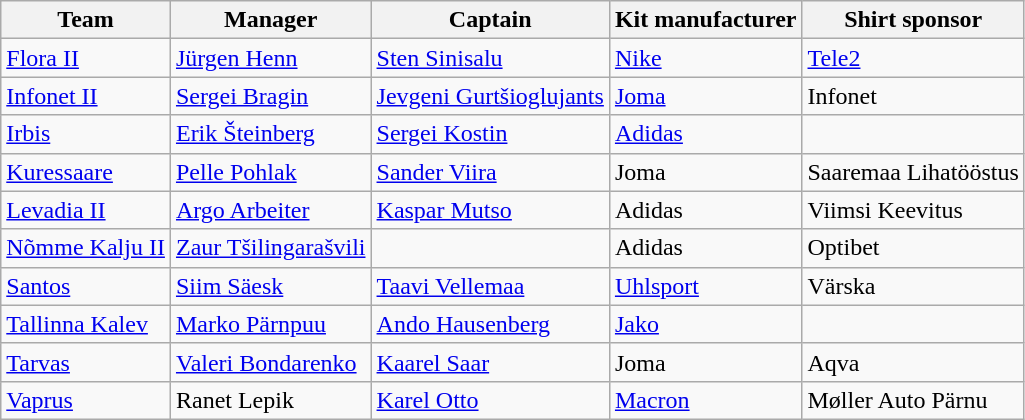<table class="wikitable sortable" style="text-align: left;">
<tr>
<th>Team</th>
<th>Manager</th>
<th>Captain</th>
<th>Kit manufacturer</th>
<th>Shirt sponsor</th>
</tr>
<tr>
<td><a href='#'>Flora II</a></td>
<td> <a href='#'>Jürgen Henn</a></td>
<td> <a href='#'>Sten Sinisalu</a></td>
<td><a href='#'>Nike</a></td>
<td><a href='#'>Tele2</a></td>
</tr>
<tr>
<td><a href='#'>Infonet II</a></td>
<td> <a href='#'>Sergei Bragin</a></td>
<td> <a href='#'>Jevgeni Gurtšioglujants</a></td>
<td><a href='#'>Joma</a></td>
<td>Infonet</td>
</tr>
<tr>
<td><a href='#'>Irbis</a></td>
<td> <a href='#'>Erik Šteinberg</a></td>
<td> <a href='#'>Sergei Kostin</a></td>
<td><a href='#'>Adidas</a></td>
<td></td>
</tr>
<tr>
<td><a href='#'>Kuressaare</a></td>
<td> <a href='#'>Pelle Pohlak</a></td>
<td> <a href='#'>Sander Viira</a></td>
<td>Joma</td>
<td>Saaremaa Lihatööstus</td>
</tr>
<tr>
<td><a href='#'>Levadia II</a></td>
<td> <a href='#'>Argo Arbeiter</a></td>
<td> <a href='#'>Kaspar Mutso</a></td>
<td>Adidas</td>
<td>Viimsi Keevitus</td>
</tr>
<tr>
<td><a href='#'>Nõmme Kalju II</a></td>
<td> <a href='#'>Zaur Tšilingarašvili</a></td>
<td></td>
<td>Adidas</td>
<td>Optibet</td>
</tr>
<tr>
<td><a href='#'>Santos</a></td>
<td> <a href='#'>Siim Säesk</a></td>
<td> <a href='#'>Taavi Vellemaa</a></td>
<td><a href='#'>Uhlsport</a></td>
<td>Värska</td>
</tr>
<tr>
<td><a href='#'>Tallinna Kalev</a></td>
<td> <a href='#'>Marko Pärnpuu</a></td>
<td> <a href='#'>Ando Hausenberg</a></td>
<td><a href='#'>Jako</a></td>
<td></td>
</tr>
<tr>
<td><a href='#'>Tarvas</a></td>
<td> <a href='#'>Valeri Bondarenko</a></td>
<td> <a href='#'>Kaarel Saar</a></td>
<td>Joma</td>
<td>Aqva</td>
</tr>
<tr>
<td><a href='#'>Vaprus</a></td>
<td> Ranet Lepik</td>
<td> <a href='#'>Karel Otto</a></td>
<td><a href='#'>Macron</a></td>
<td>Møller Auto Pärnu</td>
</tr>
</table>
